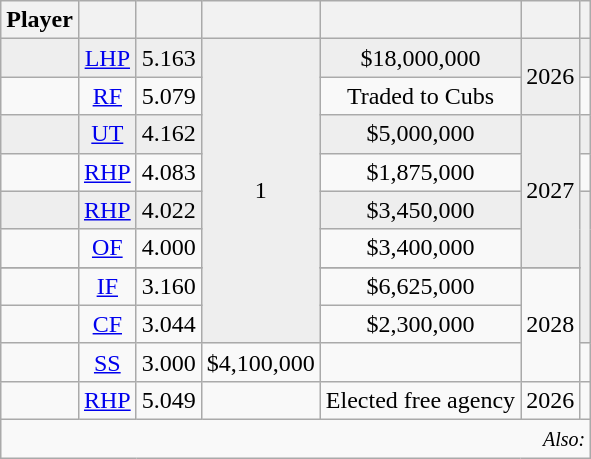<table class="wikitable sortable">
<tr>
<th>Player</th>
<th></th>
<th></th>
<th></th>
<th></th>
<th></th>
<th class="unsortable"></th>
</tr>
<tr bgcolor="eeeeee">
<td></td>
<td align=center><a href='#'>LHP</a></td>
<td align=center>5.163</td>
<td align=center rowspan="9">1</td>
<td align=center>$18,000,000</td>
<td align=center rowspan="2">2026</td>
<td align=center></td>
</tr>
<tr>
<td></td>
<td align=center><a href='#'>RF</a></td>
<td align=center>5.079</td>
<td align=center>Traded to Cubs</td>
<td align=center></td>
</tr>
<tr bgcolor="eeeeee">
<td></td>
<td align=center><a href='#'>UT</a></td>
<td align=center>4.162</td>
<td align=center>$5,000,000</td>
<td align=center rowspan="4">2027</td>
<td align=center></td>
</tr>
<tr>
<td></td>
<td align=center><a href='#'>RHP</a></td>
<td align=center>4.083</td>
<td align=center>$1,875,000</td>
<td align=center></td>
</tr>
<tr bgcolor="eeeeee">
<td></td>
<td align=center><a href='#'>RHP</a></td>
<td align=center>4.022</td>
<td align=center>$3,450,000</td>
<td align=center rowspan="5"></td>
</tr>
<tr>
<td></td>
<td align=center><a href='#'>OF</a></td>
<td align=center>4.000</td>
<td align=center>$3,400,000</td>
</tr>
<tr bgcolor="eeeeee">
</tr>
<tr>
<td></td>
<td align=center><a href='#'>IF</a></td>
<td align=center>3.160</td>
<td align=center>$6,625,000</td>
<td align=center rowspan="3">2028</td>
</tr>
<tr>
<td></td>
<td align=center><a href='#'>CF</a></td>
<td align=center>3.044</td>
<td align=center>$2,300,000</td>
</tr>
<tr>
<td></td>
<td align=center><a href='#'>SS</a></td>
<td align=center>3.000</td>
<td align=center>$4,100,000</td>
</tr>
<tr>
<td></td>
<td align=center><a href='#'>RHP</a></td>
<td align=center>5.049</td>
<td align=center></td>
<td align=center>Elected free agency</td>
<td align=center>2026</td>
<td align=center></td>
</tr>
<tr class="sortbottom">
<td colspan="7;" align="right"><small><em>Also:</em></small></td>
</tr>
</table>
